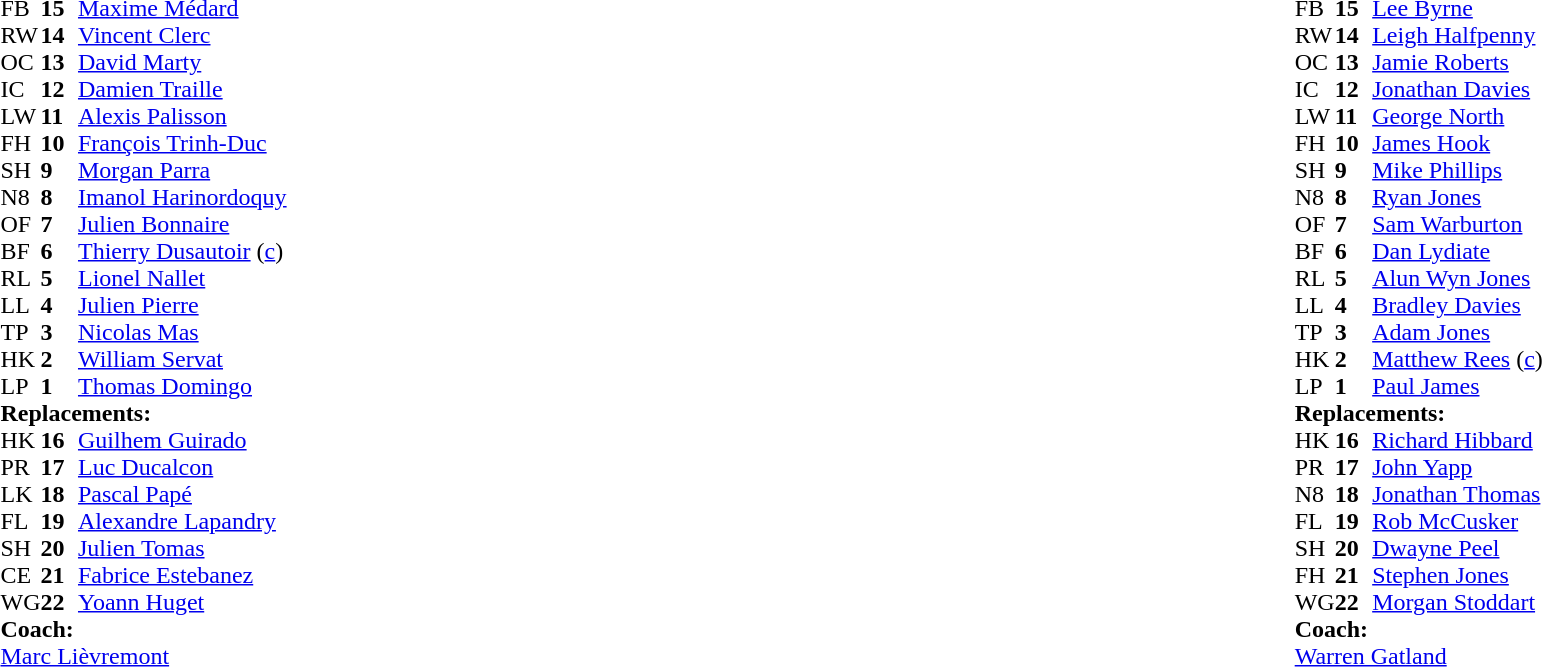<table width="100%">
<tr>
<td valign="top" width="50%"><br><table cellspacing="0" cellpadding="0">
<tr>
<th width="25"></th>
<th width="25"></th>
</tr>
<tr>
<td>FB</td>
<td><strong>15</strong></td>
<td><a href='#'>Maxime Médard</a></td>
</tr>
<tr>
<td>RW</td>
<td><strong>14</strong></td>
<td><a href='#'>Vincent Clerc</a></td>
<td></td>
<td></td>
</tr>
<tr>
<td>OC</td>
<td><strong>13</strong></td>
<td><a href='#'>David Marty</a></td>
</tr>
<tr>
<td>IC</td>
<td><strong>12</strong></td>
<td><a href='#'>Damien Traille</a></td>
<td></td>
<td></td>
</tr>
<tr>
<td>LW</td>
<td><strong>11</strong></td>
<td><a href='#'>Alexis Palisson</a></td>
</tr>
<tr>
<td>FH</td>
<td><strong>10</strong></td>
<td><a href='#'>François Trinh-Duc</a></td>
</tr>
<tr>
<td>SH</td>
<td><strong>9</strong></td>
<td><a href='#'>Morgan Parra</a></td>
<td></td>
<td></td>
</tr>
<tr>
<td>N8</td>
<td><strong>8</strong></td>
<td><a href='#'>Imanol Harinordoquy</a></td>
<td></td>
<td></td>
</tr>
<tr>
<td>OF</td>
<td><strong>7</strong></td>
<td><a href='#'>Julien Bonnaire</a></td>
</tr>
<tr>
<td>BF</td>
<td><strong>6</strong></td>
<td><a href='#'>Thierry Dusautoir</a> (<a href='#'>c</a>)</td>
</tr>
<tr>
<td>RL</td>
<td><strong>5</strong></td>
<td><a href='#'>Lionel Nallet</a></td>
</tr>
<tr>
<td>LL</td>
<td><strong>4</strong></td>
<td><a href='#'>Julien Pierre</a></td>
<td></td>
<td></td>
</tr>
<tr>
<td>TP</td>
<td><strong>3</strong></td>
<td><a href='#'>Nicolas Mas</a></td>
<td></td>
<td></td>
</tr>
<tr>
<td>HK</td>
<td><strong>2</strong></td>
<td><a href='#'>William Servat</a></td>
<td></td>
<td></td>
</tr>
<tr>
<td>LP</td>
<td><strong>1</strong></td>
<td><a href='#'>Thomas Domingo</a></td>
</tr>
<tr>
<td colspan="3"><strong>Replacements:</strong></td>
</tr>
<tr>
<td>HK</td>
<td><strong>16</strong></td>
<td><a href='#'>Guilhem Guirado</a></td>
<td></td>
<td></td>
</tr>
<tr>
<td>PR</td>
<td><strong>17</strong></td>
<td><a href='#'>Luc Ducalcon</a></td>
<td></td>
<td></td>
</tr>
<tr>
<td>LK</td>
<td><strong>18</strong></td>
<td><a href='#'>Pascal Papé</a></td>
<td></td>
<td></td>
</tr>
<tr>
<td>FL</td>
<td><strong>19</strong></td>
<td><a href='#'>Alexandre Lapandry</a></td>
<td></td>
<td></td>
</tr>
<tr>
<td>SH</td>
<td><strong>20</strong></td>
<td><a href='#'>Julien Tomas</a></td>
<td></td>
<td></td>
</tr>
<tr>
<td>CE</td>
<td><strong>21</strong></td>
<td><a href='#'>Fabrice Estebanez</a></td>
<td></td>
<td></td>
</tr>
<tr>
<td>WG</td>
<td><strong>22</strong></td>
<td><a href='#'>Yoann Huget</a></td>
<td></td>
<td></td>
</tr>
<tr>
<td colspan="3"><strong>Coach:</strong></td>
</tr>
<tr>
<td colspan="4"> <a href='#'>Marc Lièvremont</a></td>
</tr>
</table>
</td>
<td valign="top"></td>
<td valign="top" width="50%"><br><table cellspacing="0" cellpadding="0" align="center">
<tr>
<th width="25"></th>
<th width="25"></th>
</tr>
<tr>
<td>FB</td>
<td><strong>15</strong></td>
<td><a href='#'>Lee Byrne</a></td>
</tr>
<tr>
<td>RW</td>
<td><strong>14</strong></td>
<td><a href='#'>Leigh Halfpenny</a></td>
</tr>
<tr>
<td>OC</td>
<td><strong>13</strong></td>
<td><a href='#'>Jamie Roberts</a></td>
</tr>
<tr>
<td>IC</td>
<td><strong>12</strong></td>
<td><a href='#'>Jonathan Davies</a></td>
</tr>
<tr>
<td>LW</td>
<td><strong>11</strong></td>
<td><a href='#'>George North</a></td>
</tr>
<tr>
<td>FH</td>
<td><strong>10</strong></td>
<td><a href='#'>James Hook</a></td>
<td></td>
<td></td>
</tr>
<tr>
<td>SH</td>
<td><strong>9</strong></td>
<td><a href='#'>Mike Phillips</a></td>
<td></td>
<td></td>
</tr>
<tr>
<td>N8</td>
<td><strong>8</strong></td>
<td><a href='#'>Ryan Jones</a></td>
</tr>
<tr>
<td>OF</td>
<td><strong>7</strong></td>
<td><a href='#'>Sam Warburton</a></td>
<td></td>
<td></td>
</tr>
<tr>
<td>BF</td>
<td><strong>6</strong></td>
<td><a href='#'>Dan Lydiate</a></td>
</tr>
<tr>
<td>RL</td>
<td><strong>5</strong></td>
<td><a href='#'>Alun Wyn Jones</a></td>
</tr>
<tr>
<td>LL</td>
<td><strong>4</strong></td>
<td><a href='#'>Bradley Davies</a></td>
</tr>
<tr>
<td>TP</td>
<td><strong>3</strong></td>
<td><a href='#'>Adam Jones</a></td>
<td></td>
<td></td>
</tr>
<tr>
<td>HK</td>
<td><strong>2</strong></td>
<td><a href='#'>Matthew Rees</a> (<a href='#'>c</a>)</td>
<td></td>
<td></td>
</tr>
<tr>
<td>LP</td>
<td><strong>1</strong></td>
<td><a href='#'>Paul James</a></td>
</tr>
<tr>
<td colspan="3"><strong>Replacements:</strong></td>
</tr>
<tr>
<td>HK</td>
<td><strong>16</strong></td>
<td><a href='#'>Richard Hibbard</a></td>
<td></td>
<td></td>
</tr>
<tr>
<td>PR</td>
<td><strong>17</strong></td>
<td><a href='#'>John Yapp</a></td>
<td></td>
<td></td>
</tr>
<tr>
<td>N8</td>
<td><strong>18</strong></td>
<td><a href='#'>Jonathan Thomas</a></td>
<td></td>
<td></td>
<td></td>
</tr>
<tr>
<td>FL</td>
<td><strong>19</strong></td>
<td><a href='#'>Rob McCusker</a></td>
<td></td>
<td></td>
<td></td>
</tr>
<tr>
<td>SH</td>
<td><strong>20</strong></td>
<td><a href='#'>Dwayne Peel</a></td>
<td></td>
<td></td>
</tr>
<tr>
<td>FH</td>
<td><strong>21</strong></td>
<td><a href='#'>Stephen Jones</a></td>
<td></td>
<td></td>
</tr>
<tr>
<td>WG</td>
<td><strong>22</strong></td>
<td><a href='#'>Morgan Stoddart</a></td>
</tr>
<tr>
<td colspan="3"><strong>Coach:</strong></td>
</tr>
<tr>
<td colspan="4"> <a href='#'>Warren Gatland</a></td>
</tr>
</table>
</td>
</tr>
</table>
